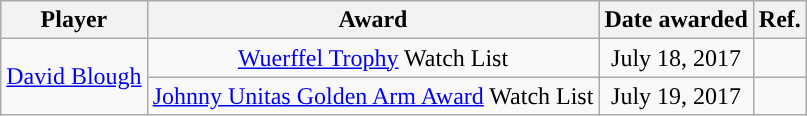<table class="wikitable sortable sortable" style="text-align: center">
<tr align=center>
<th>Player</th>
<th>Award</th>
<th>Date awarded</th>
<th>Ref.</th>
</tr>
<tr>
<td rowspan="3"><a href='#'>David Blough</a></td>
<td><a href='#'>Wuerffel Trophy</a> Watch List</td>
<td>July 18, 2017</td>
<td></td>
</tr>
<tr>
<td><a href='#'>Johnny Unitas Golden Arm Award</a> Watch List</td>
<td>July 19, 2017</td>
<td></td>
</tr>
</table>
